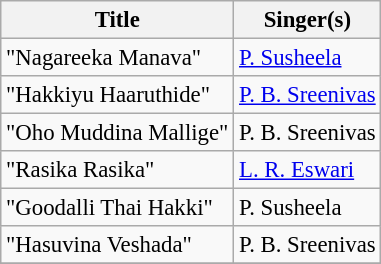<table class="wikitable" style="font-size:95%;">
<tr>
<th>Title</th>
<th>Singer(s)</th>
</tr>
<tr>
<td>"Nagareeka Manava"</td>
<td><a href='#'>P. Susheela</a></td>
</tr>
<tr>
<td>"Hakkiyu Haaruthide"</td>
<td><a href='#'>P. B. Sreenivas</a></td>
</tr>
<tr>
<td>"Oho Muddina Mallige"</td>
<td>P. B. Sreenivas</td>
</tr>
<tr>
<td>"Rasika Rasika"</td>
<td><a href='#'>L. R. Eswari</a></td>
</tr>
<tr>
<td>"Goodalli Thai Hakki"</td>
<td>P. Susheela</td>
</tr>
<tr>
<td>"Hasuvina Veshada"</td>
<td>P. B. Sreenivas</td>
</tr>
<tr>
</tr>
</table>
